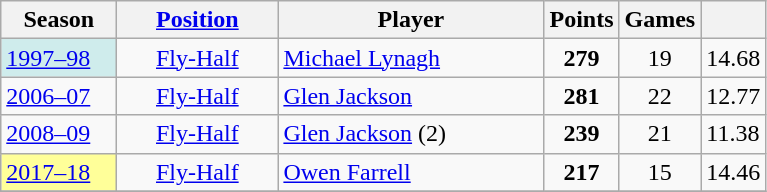<table class="wikitable sticky-header">
<tr>
<th width=70>Season</th>
<th width=100><a href='#'>Position</a></th>
<th width=170>Player</th>
<th>Points</th>
<th>Games</th>
<th></th>
</tr>
<tr>
<td style="background:#CFECEC"><a href='#'>1997–98</a><small></small></td>
<td align=center><a href='#'>Fly-Half</a></td>
<td> <a href='#'>Michael Lynagh</a></td>
<td align=center><strong>279</strong></td>
<td align=center>19</td>
<td>14.68</td>
</tr>
<tr>
<td><a href='#'>2006–07</a></td>
<td align=center><a href='#'>Fly-Half</a></td>
<td> <a href='#'>Glen Jackson</a></td>
<td align=center><strong>281</strong></td>
<td align=center>22</td>
<td>12.77</td>
</tr>
<tr>
<td><a href='#'>2008–09</a></td>
<td align=center><a href='#'>Fly-Half</a></td>
<td> <a href='#'>Glen Jackson</a> (2)</td>
<td align=center><strong>239</strong></td>
<td align=center>21</td>
<td>11.38</td>
</tr>
<tr>
<td style="background:#FFFF99"><a href='#'>2017–18</a></td>
<td align=center><a href='#'>Fly-Half</a></td>
<td> <a href='#'>Owen Farrell</a></td>
<td align=center><strong>217</strong></td>
<td align=center>15</td>
<td>14.46</td>
</tr>
<tr>
</tr>
</table>
